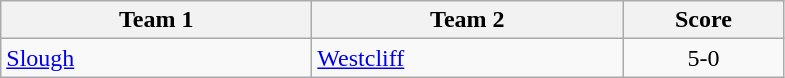<table class="wikitable" style="font-size: 100%">
<tr>
<th width=200>Team 1</th>
<th width=200>Team 2</th>
<th width=100>Score</th>
</tr>
<tr>
<td><a href='#'>Slough</a></td>
<td><a href='#'>Westcliff</a></td>
<td align=center>5-0</td>
</tr>
</table>
